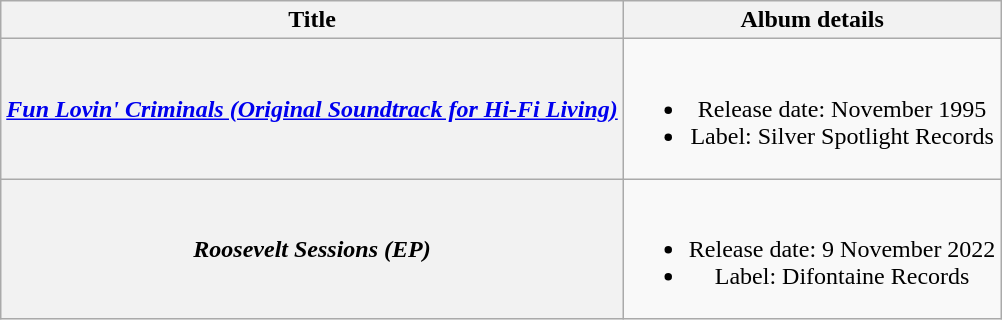<table class="wikitable plainrowheaders" style="text-align:center;">
<tr>
<th scope="col">Title</th>
<th scope="col">Album details</th>
</tr>
<tr>
<th scope="row"><em><a href='#'>Fun Lovin' Criminals (Original Soundtrack for Hi-Fi Living)</a></em></th>
<td><br><ul><li>Release date: November 1995</li><li>Label: Silver Spotlight Records</li></ul></td>
</tr>
<tr>
<th scope="row"><em>Roosevelt Sessions (EP)</em></th>
<td><br><ul><li>Release date: 9 November 2022</li><li>Label: Difontaine Records</li></ul></td>
</tr>
</table>
